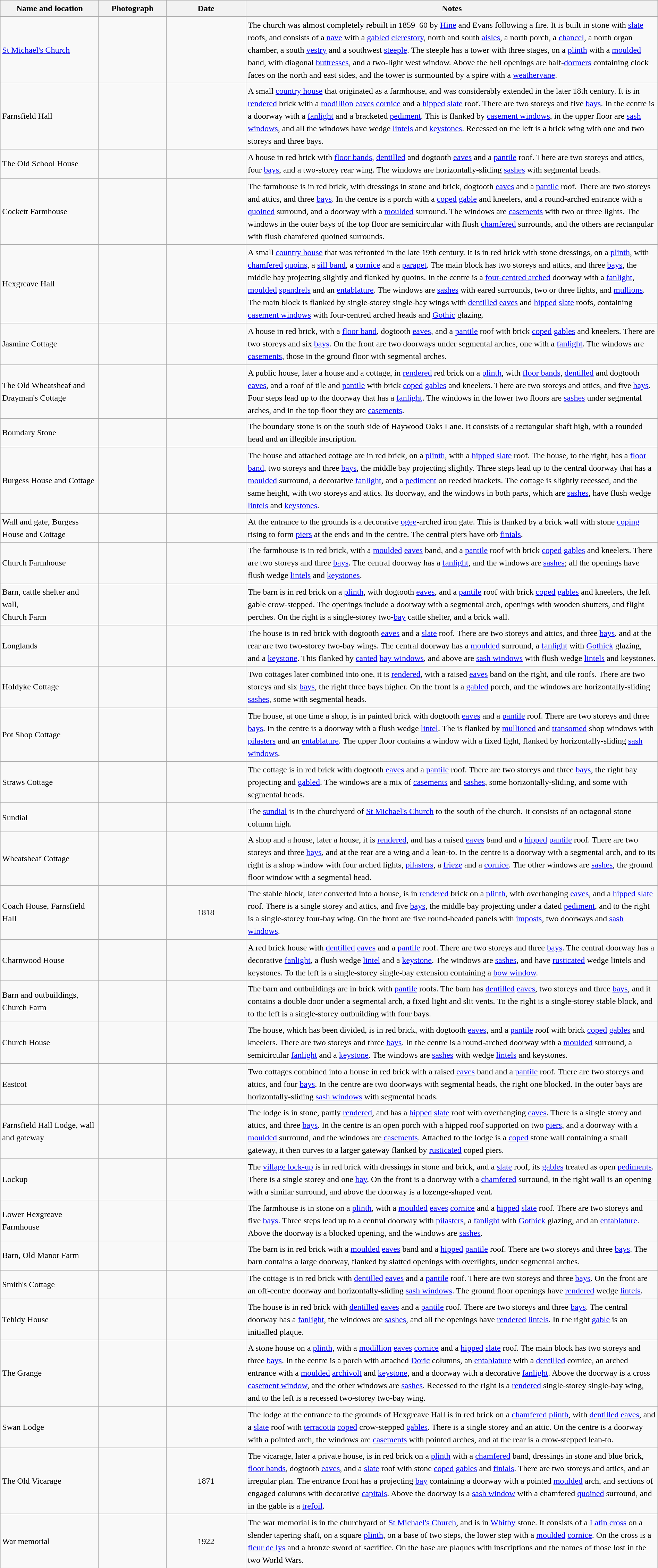<table class="wikitable sortable plainrowheaders" style="width:100%; border:0px; text-align:left; line-height:150%">
<tr>
<th scope="col"  style="width:150px">Name and location</th>
<th scope="col"  style="width:100px" class="unsortable">Photograph</th>
<th scope="col"  style="width:120px">Date</th>
<th scope="col"  style="width:650px" class="unsortable">Notes</th>
</tr>
<tr>
<td><a href='#'>St Michael's Church</a><br><small></small></td>
<td></td>
<td align="center"></td>
<td>The church was almost completely rebuilt in 1859–60 by <a href='#'>Hine</a> and Evans following a fire.  It is built in stone with <a href='#'>slate</a> roofs, and consists of a <a href='#'>nave</a> with a <a href='#'>gabled</a> <a href='#'>clerestory</a>, north and south <a href='#'>aisles</a>, a north porch, a <a href='#'>chancel</a>, a north organ chamber, a south <a href='#'>vestry</a> and a southwest <a href='#'>steeple</a>.  The steeple has a tower with three stages, on a <a href='#'>plinth</a> with a <a href='#'>moulded</a> band, with diagonal <a href='#'>buttresses</a>, and a two-light west window.  Above the bell openings are half-<a href='#'>dormers</a> containing clock faces on the north and east sides, and the tower is surmounted by a spire with a <a href='#'>weathervane</a>.</td>
</tr>
<tr>
<td>Farnsfield Hall<br><small></small></td>
<td></td>
<td align="center"></td>
<td>A small <a href='#'>country house</a> that originated as a farmhouse, and was considerably extended in the later 18th century.  It is in <a href='#'>rendered</a> brick with a <a href='#'>modillion</a> <a href='#'>eaves</a> <a href='#'>cornice</a> and a <a href='#'>hipped</a> <a href='#'>slate</a> roof.  There are two storeys and five <a href='#'>bays</a>.  In the centre is a doorway with a <a href='#'>fanlight</a> and a bracketed <a href='#'>pediment</a>.  This is flanked by <a href='#'>casement windows</a>, in the upper floor are <a href='#'>sash windows</a>, and all the windows have wedge <a href='#'>lintels</a> and <a href='#'>keystones</a>.  Recessed on the left is a brick wing with one and two storeys and three bays.</td>
</tr>
<tr>
<td>The Old School House<br><small></small></td>
<td></td>
<td align="center"></td>
<td>A house in red brick with <a href='#'>floor bands</a>, <a href='#'>dentilled</a> and dogtooth <a href='#'>eaves</a> and a <a href='#'>pantile</a> roof.  There are two storeys and attics, four <a href='#'>bays</a>, and a two-storey rear wing.  The windows are horizontally-sliding <a href='#'>sashes</a> with segmental heads.</td>
</tr>
<tr>
<td>Cockett Farmhouse<br><small></small></td>
<td></td>
<td align="center"></td>
<td>The farmhouse is in red brick, with dressings in stone and brick, dogtooth <a href='#'>eaves</a> and a <a href='#'>pantile</a> roof.  There are two storeys and attics, and three <a href='#'>bays</a>.  In the centre is a porch with a <a href='#'>coped</a> <a href='#'>gable</a> and kneelers, and a round-arched entrance with a <a href='#'>quoined</a> surround, and a doorway with a <a href='#'>moulded</a> surround.  The windows are <a href='#'>casements</a> with two or three lights.  The windows in the outer bays of the top floor are semicircular with flush <a href='#'>chamfered</a> surrounds, and the others are rectangular with flush chamfered quoined surrounds.</td>
</tr>
<tr>
<td>Hexgreave Hall<br><small></small></td>
<td></td>
<td align="center"></td>
<td>A small <a href='#'>country house</a> that was refronted in the late 19th century.  It is in red brick with stone dressings, on a <a href='#'>plinth</a>, with <a href='#'>chamfered</a> <a href='#'>quoins</a>, a <a href='#'>sill band</a>, a <a href='#'>cornice</a> and a <a href='#'>parapet</a>.  The main block has two storeys and attics, and three <a href='#'>bays</a>, the middle bay projecting slightly and flanked by quoins.  In the centre is a <a href='#'>four-centred arched</a> doorway with a <a href='#'>fanlight</a>, <a href='#'>moulded</a> <a href='#'>spandrels</a> and an <a href='#'>entablature</a>.  The windows are <a href='#'>sashes</a> with eared surrounds, two or three lights, and <a href='#'>mullions</a>.  The main block is flanked by single-storey single-bay wings with <a href='#'>dentilled</a> <a href='#'>eaves</a> and <a href='#'>hipped</a> <a href='#'>slate</a> roofs, containing <a href='#'>casement windows</a> with four-centred arched heads and <a href='#'>Gothic</a> glazing.</td>
</tr>
<tr>
<td>Jasmine Cottage<br><small></small></td>
<td></td>
<td align="center"></td>
<td>A house in red brick, with a <a href='#'>floor band</a>, dogtooth <a href='#'>eaves</a>, and a <a href='#'>pantile</a> roof with brick <a href='#'>coped</a> <a href='#'>gables</a> and kneelers.  There are two storeys and six <a href='#'>bays</a>.  On the front are two doorways under segmental arches, one with a <a href='#'>fanlight</a>.  The windows are <a href='#'>casements</a>, those in the ground floor with segmental arches.</td>
</tr>
<tr>
<td>The Old Wheatsheaf and Drayman's Cottage<br><small></small></td>
<td></td>
<td align="center"></td>
<td>A public house, later a house and a cottage, in <a href='#'>rendered</a> red brick on a <a href='#'>plinth</a>, with <a href='#'>floor bands</a>, <a href='#'>dentilled</a> and dogtooth <a href='#'>eaves</a>, and a roof of tile and <a href='#'>pantile</a> with brick <a href='#'>coped</a> <a href='#'>gables</a> and kneelers.  There are two storeys and attics, and five <a href='#'>bays</a>.  Four steps lead up to the doorway that has a <a href='#'>fanlight</a>. The windows in the lower two floors are <a href='#'>sashes</a> under segmental arches, and in the top floor they are <a href='#'>casements</a>.</td>
</tr>
<tr>
<td>Boundary Stone<br><small></small></td>
<td></td>
<td align="center"></td>
<td>The boundary stone is on the south side of Haywood Oaks Lane.  It consists of a rectangular shaft  high, with a rounded head and an illegible inscription.</td>
</tr>
<tr>
<td>Burgess House and Cottage<br><small></small></td>
<td></td>
<td align="center"></td>
<td>The house and attached cottage are in red brick, on a <a href='#'>plinth</a>, with a <a href='#'>hipped</a> <a href='#'>slate</a> roof.  The house, to the right, has a <a href='#'>floor band</a>, two storeys and three <a href='#'>bays</a>, the middle bay projecting slightly.  Three steps lead up to the central doorway that has a <a href='#'>moulded</a> surround, a decorative <a href='#'>fanlight</a>, and a <a href='#'>pediment</a> on reeded brackets.  The cottage is slightly recessed, and the same height, with two storeys and attics.  Its doorway, and the windows in both parts, which are <a href='#'>sashes</a>, have flush wedge <a href='#'>lintels</a> and <a href='#'>keystones</a>.</td>
</tr>
<tr>
<td>Wall and gate, Burgess House and Cottage<br><small></small></td>
<td></td>
<td align="center"></td>
<td>At the entrance to the grounds is a decorative <a href='#'>ogee</a>-arched iron gate.  This is flanked by a brick wall with stone <a href='#'>coping</a> rising to form <a href='#'>piers</a> at the ends and in the centre.  The central piers have orb <a href='#'>finials</a>.</td>
</tr>
<tr>
<td>Church Farmhouse<br><small></small></td>
<td></td>
<td align="center"></td>
<td>The farmhouse is in red brick, with a <a href='#'>moulded</a> <a href='#'>eaves</a> band, and a <a href='#'>pantile</a> roof with brick <a href='#'>coped</a> <a href='#'>gables</a> and kneelers.  There are two storeys and three <a href='#'>bays</a>.  The central doorway has a <a href='#'>fanlight</a>, and the windows are <a href='#'>sashes</a>; all the openings have flush wedge <a href='#'>lintels</a> and <a href='#'>keystones</a>.</td>
</tr>
<tr>
<td>Barn, cattle shelter and wall,<br>Church Farm<br><small></small></td>
<td></td>
<td align="center"></td>
<td>The barn is in red brick on a <a href='#'>plinth</a>, with dogtooth <a href='#'>eaves</a>, and a <a href='#'>pantile</a> roof with brick <a href='#'>coped</a> <a href='#'>gables</a> and kneelers, the left gable crow-stepped.  The openings include a doorway with a segmental arch, openings with wooden shutters, and flight perches.  On the right is a single-storey two-<a href='#'>bay</a> cattle shelter, and a brick wall.</td>
</tr>
<tr>
<td>Longlands<br><small></small></td>
<td></td>
<td align="center"></td>
<td>The house is in red brick with dogtooth <a href='#'>eaves</a> and a <a href='#'>slate</a> roof.  There are two storeys and attics, and three <a href='#'>bays</a>, and at the rear are two two-storey two-bay wings.  The central doorway has a <a href='#'>moulded</a> surround, a <a href='#'>fanlight</a> with <a href='#'>Gothick</a> glazing, and a <a href='#'>keystone</a>.  This flanked by <a href='#'>canted</a> <a href='#'>bay windows</a>, and above are <a href='#'>sash windows</a> with flush wedge <a href='#'>lintels</a> and keystones.</td>
</tr>
<tr>
<td>Holdyke Cottage<br><small></small></td>
<td></td>
<td align="center"></td>
<td>Two cottages later combined into one, it is <a href='#'>rendered</a>, with a raised <a href='#'>eaves</a> band on the right, and tile roofs.  There are two storeys and six <a href='#'>bays</a>, the right three bays higher.  On the front is a <a href='#'>gabled</a> porch, and the windows are horizontally-sliding <a href='#'>sashes</a>, some with segmental heads.</td>
</tr>
<tr>
<td>Pot Shop Cottage<br><small></small></td>
<td></td>
<td align="center"></td>
<td>The house, at one time a shop, is in painted brick with dogtooth <a href='#'>eaves</a> and a <a href='#'>pantile</a> roof.  There are two storeys and three <a href='#'>bays</a>.  In the centre is a doorway with a flush wedge <a href='#'>lintel</a>.  The is flanked by <a href='#'>mullioned</a> and <a href='#'>transomed</a> shop windows with <a href='#'>pilasters</a> and an <a href='#'>entablature</a>.  The upper floor contains a window with a fixed light, flanked by horizontally-sliding <a href='#'>sash windows</a>.</td>
</tr>
<tr>
<td>Straws Cottage<br><small></small></td>
<td></td>
<td align="center"></td>
<td>The cottage is in red brick with dogtooth <a href='#'>eaves</a> and a <a href='#'>pantile</a> roof.  There are two storeys and three <a href='#'>bays</a>, the right bay projecting and <a href='#'>gabled</a>.  The windows are a mix of <a href='#'>casements</a> and <a href='#'>sashes</a>, some horizontally-sliding, and some with segmental heads.</td>
</tr>
<tr>
<td>Sundial<br><small></small></td>
<td></td>
<td align="center"></td>
<td>The <a href='#'>sundial</a> is in the churchyard of <a href='#'>St Michael's Church</a> to the south of the church.  It consists of an octagonal stone column  high.</td>
</tr>
<tr>
<td>Wheatsheaf Cottage<br><small></small></td>
<td></td>
<td align="center"></td>
<td>A shop and a house, later a house, it is <a href='#'>rendered</a>, and has a raised <a href='#'>eaves</a> band and a <a href='#'>hipped</a> <a href='#'>pantile</a> roof.  There are two storeys and three <a href='#'>bays</a>, and at the rear are a wing and a lean-to.  In the centre is a doorway with a segmental arch, and to its right is a shop window with four arched lights, <a href='#'>pilasters</a>, a <a href='#'>frieze</a> and a <a href='#'>cornice</a>.  The other windows are <a href='#'>sashes</a>, the ground floor window with a segmental head.</td>
</tr>
<tr>
<td>Coach House, Farnsfield Hall<br><small></small></td>
<td></td>
<td align="center">1818</td>
<td>The stable block, later converted into a house, is in <a href='#'>rendered</a> brick on a <a href='#'>plinth</a>, with overhanging <a href='#'>eaves</a>, and a <a href='#'>hipped</a> <a href='#'>slate</a> roof.  There is a single storey and attics, and five <a href='#'>bays</a>, the middle bay projecting under a dated <a href='#'>pediment</a>, and to the right is a single-storey four-bay wing.  On the front are five round-headed panels with <a href='#'>imposts</a>, two doorways and <a href='#'>sash windows</a>.</td>
</tr>
<tr>
<td>Charnwood House<br><small></small></td>
<td></td>
<td align="center"></td>
<td>A red brick house with <a href='#'>dentilled</a> <a href='#'>eaves</a> and a <a href='#'>pantile</a> roof.  There are two storeys and three <a href='#'>bays</a>.  The central doorway has a decorative <a href='#'>fanlight</a>, a flush wedge <a href='#'>lintel</a> and a <a href='#'>keystone</a>.  The windows are <a href='#'>sashes</a>, and have <a href='#'>rusticated</a> wedge lintels and keystones.  To the left is a single-storey single-bay extension containing a <a href='#'>bow window</a>.</td>
</tr>
<tr>
<td>Barn and outbuildings, Church Farm<br><small></small></td>
<td></td>
<td align="center"></td>
<td>The barn and outbuildings are in brick with <a href='#'>pantile</a> roofs.  The barn has <a href='#'>dentilled</a> <a href='#'>eaves</a>, two storeys and three <a href='#'>bays</a>, and it contains a double door under a segmental arch, a fixed light and slit vents.  To the right is a single-storey stable block, and to the left is a single-storey outbuilding with four bays.</td>
</tr>
<tr>
<td>Church House<br><small></small></td>
<td></td>
<td align="center"></td>
<td>The house, which has been divided, is in red brick, with dogtooth <a href='#'>eaves</a>, and a <a href='#'>pantile</a> roof with brick <a href='#'>coped</a> <a href='#'>gables</a> and kneelers.  There are two storeys and three <a href='#'>bays</a>.  In the centre is a round-arched doorway with a <a href='#'>moulded</a> surround, a semicircular <a href='#'>fanlight</a> and a <a href='#'>keystone</a>.  The windows are <a href='#'>sashes</a> with wedge <a href='#'>lintels</a> and keystones.</td>
</tr>
<tr>
<td>Eastcot<br><small></small></td>
<td></td>
<td align="center"></td>
<td>Two cottages combined into a house in red brick with a raised <a href='#'>eaves</a> band and a <a href='#'>pantile</a> roof.  There are two storeys and attics, and four <a href='#'>bays</a>.  In the centre are two doorways with segmental heads, the right one blocked.  In the outer bays are horizontally-sliding <a href='#'>sash windows</a> with segmental heads.</td>
</tr>
<tr>
<td>Farnsfield Hall Lodge, wall and gateway<br><small></small></td>
<td></td>
<td align="center"></td>
<td>The lodge is in stone, partly <a href='#'>rendered</a>, and has a <a href='#'>hipped</a> <a href='#'>slate</a> roof with overhanging <a href='#'>eaves</a>.  There is a single storey and attics, and three <a href='#'>bays</a>.  In the centre is an open porch  with a hipped roof supported on two <a href='#'>piers</a>, and a doorway with a <a href='#'>moulded</a> surround, and the windows are <a href='#'>casements</a>.  Attached to the lodge is a <a href='#'>coped</a> stone wall containing a small gateway, it then curves to a larger gateway flanked by <a href='#'>rusticated</a> coped piers.</td>
</tr>
<tr>
<td>Lockup<br><small></small></td>
<td></td>
<td align="center"></td>
<td>The <a href='#'>village lock-up</a> is in red brick with dressings in stone and brick, and a <a href='#'>slate</a> roof, its <a href='#'>gables</a> treated as open <a href='#'>pediments</a>.  There is a single storey and one <a href='#'>bay</a>.  On the front is a doorway with a <a href='#'>chamfered</a> surround, in the right wall is an opening with a similar surround, and above the doorway is a lozenge-shaped vent.</td>
</tr>
<tr>
<td>Lower Hexgreave Farmhouse<br><small></small></td>
<td></td>
<td align="center"></td>
<td>The farmhouse is in stone on a <a href='#'>plinth</a>, with a <a href='#'>moulded</a> <a href='#'>eaves</a> <a href='#'>cornice</a> and a <a href='#'>hipped</a> <a href='#'>slate</a> roof.  There are two storeys and five <a href='#'>bays</a>.  Three steps lead up to a central doorway with <a href='#'>pilasters</a>, a <a href='#'>fanlight</a> with <a href='#'>Gothick</a> glazing, and an <a href='#'>entablature</a>.  Above the doorway is a blocked opening, and the windows are <a href='#'>sashes</a>.</td>
</tr>
<tr>
<td>Barn, Old Manor Farm<br><small></small></td>
<td></td>
<td align="center"></td>
<td>The barn is in red brick with a <a href='#'>moulded</a> <a href='#'>eaves</a> band and a <a href='#'>hipped</a> <a href='#'>pantile</a> roof.  There are two storeys and three <a href='#'>bays</a>.  The barn contains a large doorway, flanked by slatted openings with overlights, under segmental arches.</td>
</tr>
<tr>
<td>Smith's Cottage<br><small></small></td>
<td></td>
<td align="center"></td>
<td>The cottage is in red brick with <a href='#'>dentilled</a> <a href='#'>eaves</a> and a <a href='#'>pantile</a> roof.  There are two storeys and three <a href='#'>bays</a>.  On the front are an off-centre doorway and horizontally-sliding <a href='#'>sash windows</a>.  The ground floor openings have <a href='#'>rendered</a> wedge <a href='#'>lintels</a>.</td>
</tr>
<tr>
<td>Tehidy House<br><small></small></td>
<td></td>
<td align="center"></td>
<td>The house is in red brick with <a href='#'>dentilled</a> <a href='#'>eaves</a> and a <a href='#'>pantile</a> roof.  There are two storeys and three <a href='#'>bays</a>.  The central doorway has a <a href='#'>fanlight</a>, the windows are <a href='#'>sashes</a>, and all the openings have <a href='#'>rendered</a> <a href='#'>lintels</a>.  In the right <a href='#'>gable</a> is an initialled plaque.</td>
</tr>
<tr>
<td>The Grange<br><small></small></td>
<td></td>
<td align="center"></td>
<td>A stone house on a <a href='#'>plinth</a>, with a <a href='#'>modillion</a> <a href='#'>eaves</a> <a href='#'>cornice</a> and a <a href='#'>hipped</a> <a href='#'>slate</a> roof.  The main block has two storeys and three <a href='#'>bays</a>. In the centre is a porch with attached <a href='#'>Doric</a> columns, an <a href='#'>entablature</a> with a <a href='#'>dentilled</a> cornice, an arched entrance with a <a href='#'>moulded</a> <a href='#'>archivolt</a> and <a href='#'>keystone</a>, and a doorway with a decorative <a href='#'>fanlight</a>.  Above the doorway is a cross <a href='#'>casement window</a>, and the other windows are <a href='#'>sashes</a>.  Recessed to the right is a <a href='#'>rendered</a> single-storey single-bay wing, and to the left is a recessed two-storey two-bay wing.</td>
</tr>
<tr>
<td>Swan Lodge<br><small></small></td>
<td></td>
<td align="center"></td>
<td>The lodge at the entrance to the grounds of Hexgreave Hall is in red brick on a <a href='#'>chamfered</a> <a href='#'>plinth</a>, with <a href='#'>dentilled</a> <a href='#'>eaves</a>, and a <a href='#'>slate</a> roof with <a href='#'>terracotta</a> <a href='#'>coped</a> crow-stepped <a href='#'>gables</a>.  There is a single storey and an attic.  On the centre is a doorway with a pointed arch, the windows are <a href='#'>casements</a> with pointed arches, and at the rear is a crow-stepped lean-to.</td>
</tr>
<tr>
<td>The Old Vicarage<br><small></small></td>
<td></td>
<td align="center">1871</td>
<td>The vicarage, later a private house, is in red brick on a <a href='#'>plinth</a> with a <a href='#'>chamfered</a> band, dressings in stone and blue brick, <a href='#'>floor bands</a>, dogtooth <a href='#'>eaves</a>, and a <a href='#'>slate</a> roof with stone <a href='#'>coped</a> <a href='#'>gables</a> and <a href='#'>finials</a>.  There are two storeys and attics, and an irregular plan.  The entrance front has a projecting <a href='#'>bay</a> containing a doorway with a pointed <a href='#'>moulded</a> arch, and sections of engaged columns with decorative <a href='#'>capitals</a>.  Above the doorway is a <a href='#'>sash window</a> with a chamfered <a href='#'>quoined</a> surround, and in the gable is a <a href='#'>trefoil</a>.</td>
</tr>
<tr>
<td>War memorial<br><small></small></td>
<td></td>
<td align="center">1922</td>
<td>The war memorial is in the churchyard of <a href='#'>St Michael's Church</a>, and is in <a href='#'>Whitby</a> stone.  It consists of a <a href='#'>Latin cross</a> on a slender tapering shaft, on a square <a href='#'>plinth</a>, on a base of two steps, the lower step with a <a href='#'>moulded</a> <a href='#'>cornice</a>.  On the cross is a <a href='#'>fleur de lys</a> and a bronze sword of sacrifice.  On the base are plaques with inscriptions and the names of those lost in the two World Wars.</td>
</tr>
<tr>
</tr>
</table>
